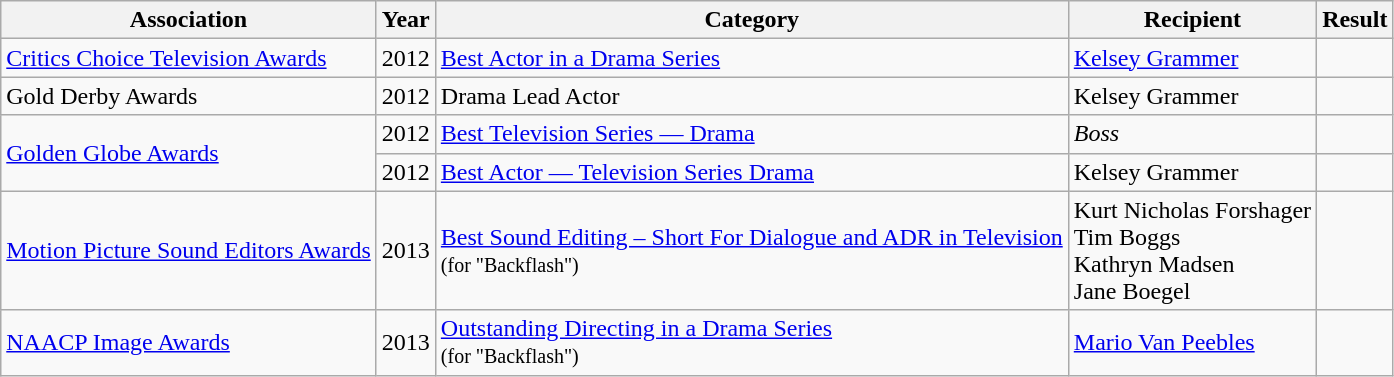<table class="wikitable">
<tr>
<th>Association</th>
<th>Year</th>
<th>Category</th>
<th>Recipient</th>
<th>Result</th>
</tr>
<tr>
<td><a href='#'>Critics Choice Television Awards</a></td>
<td>2012</td>
<td><a href='#'>Best Actor in a Drama Series</a></td>
<td><a href='#'>Kelsey Grammer</a></td>
<td></td>
</tr>
<tr>
<td>Gold Derby Awards</td>
<td>2012</td>
<td>Drama Lead Actor</td>
<td>Kelsey Grammer</td>
<td></td>
</tr>
<tr>
<td rowspan="2"><a href='#'>Golden Globe Awards</a></td>
<td>2012</td>
<td><a href='#'>Best Television Series — Drama</a></td>
<td><em>Boss</em></td>
<td></td>
</tr>
<tr>
<td>2012</td>
<td><a href='#'>Best Actor — Television Series Drama</a></td>
<td>Kelsey Grammer</td>
<td></td>
</tr>
<tr>
<td><a href='#'>Motion Picture Sound Editors Awards</a></td>
<td>2013</td>
<td><a href='#'>Best Sound Editing – Short For Dialogue and ADR in Television</a><br><small>(for "Backflash")</small></td>
<td>Kurt Nicholas Forshager<br>Tim Boggs<br>Kathryn Madsen<br>Jane Boegel</td>
<td></td>
</tr>
<tr>
<td><a href='#'>NAACP Image Awards</a></td>
<td>2013</td>
<td><a href='#'>Outstanding Directing in a Drama Series</a><br><small>(for "Backflash")</small></td>
<td><a href='#'>Mario Van Peebles</a></td>
<td></td>
</tr>
</table>
